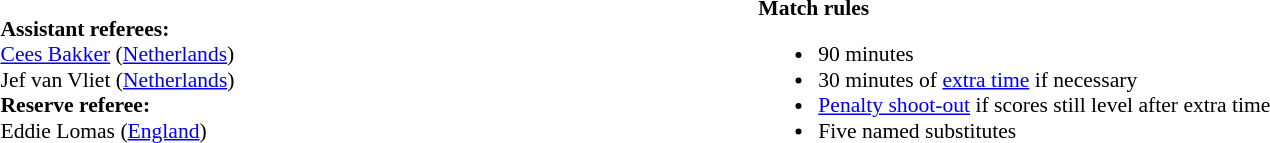<table style="width:100%;font-size:90%">
<tr>
<td><br><strong>Assistant referees:</strong>
<br><a href='#'>Cees Bakker</a> (<a href='#'>Netherlands</a>)
<br>Jef van Vliet (<a href='#'>Netherlands</a>)
<br><strong>Reserve referee:</strong>
<br>Eddie Lomas (<a href='#'>England</a>)</td>
<td style="width:60%;vertical-align:top"><br><strong>Match rules</strong><ul><li>90 minutes</li><li>30 minutes of <a href='#'>extra time</a> if necessary</li><li><a href='#'>Penalty shoot-out</a> if scores still level after extra time</li><li>Five named substitutes</li></ul></td>
</tr>
</table>
